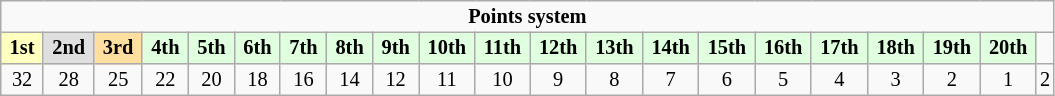<table border="2" cellpadding="2" cellspacing="0" style="margin:0 1em 0 0; background:#f9f9f9; border:1px #aaa solid; border-collapse:collapse; font-size:85%; text-align:center">
<tr>
<th colspan="22">Points system</th>
</tr>
<tr>
<td style="background:#ffffbf;"> <strong>1st</strong> </td>
<td style="background:#dfdfdf;"> <strong>2nd</strong> </td>
<td style="background:#ffdf9f;"> <strong>3rd</strong> </td>
<td style="background:#dfffdf;"> <strong>4th</strong> </td>
<td style="background:#dfffdf;"> <strong>5th</strong> </td>
<td style="background:#dfffdf;"> <strong>6th</strong> </td>
<td style="background:#dfffdf;"> <strong>7th</strong> </td>
<td style="background:#dfffdf;"> <strong>8th</strong> </td>
<td style="background:#dfffdf;"> <strong>9th</strong> </td>
<td style="background:#dfffdf;"> <strong>10th</strong> </td>
<td style="background:#dfffdf;"> <strong>11th</strong> </td>
<td style="background:#dfffdf;"> <strong>12th</strong> </td>
<td style="background:#dfffdf;"> <strong>13th</strong> </td>
<td style="background:#dfffdf;"> <strong>14th</strong> </td>
<td style="background:#dfffdf;"> <strong>15th</strong> </td>
<td style="background:#dfffdf;"> <strong>16th</strong> </td>
<td style="background:#dfffdf;"> <strong>17th</strong> </td>
<td style="background:#dfffdf;"> <strong>18th</strong> </td>
<td style="background:#dfffdf;"> <strong>19th</strong> </td>
<td style="background:#dfffdf;"> <strong>20th</strong> </td>
<th></th>
</tr>
<tr>
<td>32</td>
<td>28</td>
<td>25</td>
<td>22</td>
<td>20</td>
<td>18</td>
<td>16</td>
<td>14</td>
<td>12</td>
<td>11</td>
<td>10</td>
<td>9</td>
<td>8</td>
<td>7</td>
<td>6</td>
<td>5</td>
<td>4</td>
<td>3</td>
<td>2</td>
<td>1</td>
<td>2</td>
</tr>
</table>
